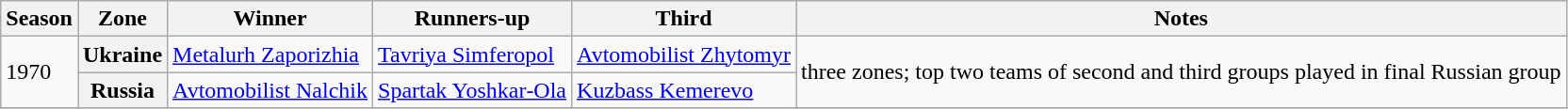<table class="wikitable">
<tr>
<th>Season</th>
<th>Zone</th>
<th>Winner</th>
<th>Runners-up</th>
<th>Third</th>
<th>Notes</th>
</tr>
<tr>
<td rowspan=2>1970</td>
<th>Ukraine</th>
<td><a href='#'>Metalurh Zaporizhia</a></td>
<td><a href='#'>Tavriya Simferopol</a></td>
<td><a href='#'>Avtomobilist Zhytomyr</a></td>
<td rowspan=2>three zones; top two teams of second and third groups played in final Russian group</td>
</tr>
<tr>
<th>Russia</th>
<td><a href='#'>Avtomobilist Nalchik</a></td>
<td><a href='#'>Spartak Yoshkar‑Ola</a></td>
<td><a href='#'>Kuzbass Kemerevo</a></td>
</tr>
<tr>
</tr>
</table>
